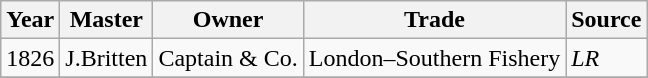<table class=" wikitable">
<tr>
<th>Year</th>
<th>Master</th>
<th>Owner</th>
<th>Trade</th>
<th>Source</th>
</tr>
<tr>
<td>1826</td>
<td>J.Britten</td>
<td>Captain & Co.</td>
<td>London–Southern Fishery</td>
<td><em>LR</em></td>
</tr>
<tr>
</tr>
</table>
